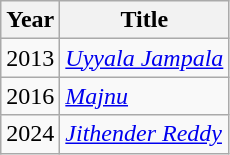<table class="wikitable sortable">
<tr>
<th>Year</th>
<th>Title</th>
</tr>
<tr>
<td style="text-align:center;">2013</td>
<td><em><a href='#'>Uyyala Jampala</a></em></td>
</tr>
<tr>
<td style="text-align:center;">2016</td>
<td><em><a href='#'>Majnu</a></em></td>
</tr>
<tr>
<td style="text-align:center;">2024</td>
<td><em><a href='#'>Jithender Reddy</a></em></td>
</tr>
</table>
